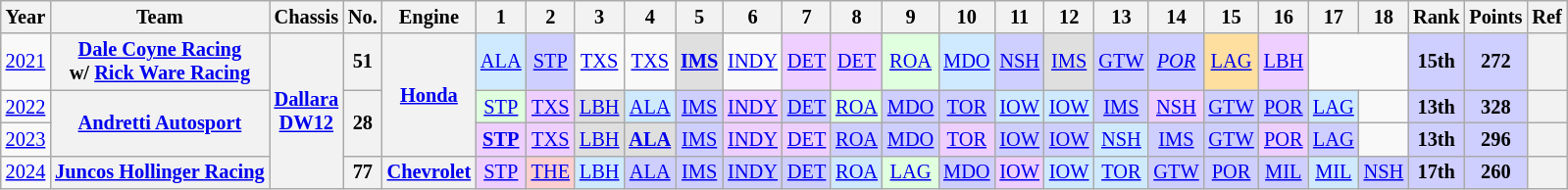<table class="wikitable" style="text-align:center; font-size:85%">
<tr>
<th>Year</th>
<th>Team</th>
<th>Chassis</th>
<th>No.</th>
<th>Engine</th>
<th>1</th>
<th>2</th>
<th>3</th>
<th>4</th>
<th>5</th>
<th>6</th>
<th>7</th>
<th>8</th>
<th>9</th>
<th>10</th>
<th>11</th>
<th>12</th>
<th>13</th>
<th>14</th>
<th>15</th>
<th>16</th>
<th>17</th>
<th>18</th>
<th>Rank</th>
<th>Points</th>
<th>Ref</th>
</tr>
<tr>
<td id=2021R><a href='#'>2021</a></td>
<th nowrap><a href='#'>Dale Coyne Racing</a><br>w/ <a href='#'>Rick Ware Racing</a></th>
<th rowspan=4 nowrap><a href='#'>Dallara<br>DW12</a></th>
<th>51</th>
<th rowspan=3><a href='#'>Honda</a></th>
<td style="background:#CFEAFF;"><a href='#'>ALA</a><br></td>
<td style="background:#CFCFFF;"><a href='#'>STP</a><br></td>
<td><a href='#'>TXS</a></td>
<td><a href='#'>TXS</a></td>
<td style="background:#DFDFDF;"><strong><a href='#'>IMS</a></strong><br></td>
<td><a href='#'>INDY</a></td>
<td style="background:#EFCFFF;"><a href='#'>DET</a><br></td>
<td style="background:#EFCFFF;"><a href='#'>DET</a><br></td>
<td style="background:#DFFFDF;"><a href='#'>ROA</a><br></td>
<td style="background:#CFEAFF;"><a href='#'>MDO</a><br></td>
<td style="background:#CFCFFF;"><a href='#'>NSH</a><br></td>
<td style="background:#DFDFDF;"><a href='#'>IMS</a><br></td>
<td style="background:#CFCFFF;"><a href='#'>GTW</a><br></td>
<td style="background:#CFCFFF;"><em><a href='#'>POR</a></em><br></td>
<td style="background:#FFDF9F;"><a href='#'>LAG</a><br></td>
<td style="background:#EFCFFF;"><a href='#'>LBH</a><br></td>
<td colspan=2></td>
<th style="background:#CFCFFF;">15th</th>
<th style="background:#CFCFFF;">272</th>
<th></th>
</tr>
<tr>
<td><a href='#'>2022</a></td>
<th rowspan=2 nowrap><a href='#'>Andretti Autosport</a></th>
<th rowspan=2>28</th>
<td style="background:#DFFFDF;"><a href='#'>STP</a><br></td>
<td style="background:#EFCFFF;"><a href='#'>TXS</a><br></td>
<td style="background:#DFDFDF;"><a href='#'>LBH</a><br></td>
<td style="background:#CFEAFF;"><a href='#'>ALA</a><br></td>
<td style="background:#CFCFFF;"><a href='#'>IMS</a><br></td>
<td style="background:#EFCFFF;"><a href='#'>INDY</a><br></td>
<td style="background:#CFCFFF;"><a href='#'>DET</a><br></td>
<td style="background:#DFFFDF;"><a href='#'>ROA</a><br></td>
<td style="background:#CFCFFF;"><a href='#'>MDO</a><br></td>
<td style="background:#CFCFFF;"><a href='#'>TOR</a><br></td>
<td style="background:#CFEAFF;"><a href='#'>IOW</a><br></td>
<td style="background:#CFEAFF;"><a href='#'>IOW</a><br></td>
<td style="background:#CFCFFF;"><a href='#'>IMS</a><br></td>
<td style="background:#EFCFFF;"><a href='#'>NSH</a><br></td>
<td style="background:#CFCFFF;"><a href='#'>GTW</a><br></td>
<td style="background:#CFCFFF;"><a href='#'>POR</a><br></td>
<td style="background:#CFEAFF;"><a href='#'>LAG</a><br></td>
<td></td>
<th style="background:#CFCFFF;">13th</th>
<th style="background:#CFCFFF;">328</th>
<th></th>
</tr>
<tr>
<td><a href='#'>2023</a></td>
<td style="background:#EFCFFF;"><strong><a href='#'>STP</a></strong><br></td>
<td style="background:#EFCFFF;"><a href='#'>TXS</a><br></td>
<td style="background:#DFDFDF;"><a href='#'>LBH</a><br></td>
<td style="background:#DFDFDF;"><strong><a href='#'>ALA</a></strong><br></td>
<td style="background:#CFCFFF;"><a href='#'>IMS</a><br></td>
<td style="background:#EFCFFF;"><a href='#'>INDY</a><br></td>
<td style="background:#EFCFFF;"><a href='#'>DET</a><br></td>
<td style="background:#CFCFFF;"><a href='#'>ROA</a><br></td>
<td style="background:#CFCFFF;"><a href='#'>MDO</a><br></td>
<td style="background:#EFCFFF;"><a href='#'>TOR</a><br></td>
<td style="background:#CFCFFF;"><a href='#'>IOW</a><br></td>
<td style="background:#CFCFFF;"><a href='#'>IOW</a><br></td>
<td style="background:#CFEAFF;"><a href='#'>NSH</a><br></td>
<td style="background:#CFCFFF;"><a href='#'>IMS</a><br></td>
<td style="background:#CFCFFF;"><a href='#'>GTW</a><br></td>
<td style="background:#EFCFFF;"><a href='#'>POR</a><br></td>
<td style="background:#CFCFFF;"><a href='#'>LAG</a><br></td>
<td></td>
<th style="background:#cfcfff;">13th</th>
<th style="background:#cfcfff;">296</th>
<th></th>
</tr>
<tr>
<td><a href='#'>2024</a></td>
<th nowrap><a href='#'>Juncos Hollinger Racing</a></th>
<th>77</th>
<th rowspan=1><a href='#'>Chevrolet</a></th>
<td style="background:#EFCFFF;"><a href='#'>STP</a><br></td>
<td style="background:#FFCFCF;"><a href='#'>THE</a><br></td>
<td style="background:#CFEAFF;"><a href='#'>LBH</a><br></td>
<td style="background:#CFCFFF;"><a href='#'>ALA</a><br></td>
<td style="background:#CFCFFF;"><a href='#'>IMS</a><br></td>
<td style="background:#CFCFFF;"><a href='#'>INDY</a><br></td>
<td style="background:#CFCFFF;"><a href='#'>DET</a><br></td>
<td style="background:#CFEAFF;"><a href='#'>ROA</a><br></td>
<td style="background:#DFFFDF;"><a href='#'>LAG</a><br></td>
<td style="background:#CFCFFF;"><a href='#'>MDO</a><br></td>
<td style="background:#EFCFFF;"><a href='#'>IOW</a><br></td>
<td style="background:#CFEAFF;"><a href='#'>IOW</a><br></td>
<td style="background:#CFEAFF;"><a href='#'>TOR</a><br></td>
<td style="background:#CFCFFF;"><a href='#'>GTW</a><br></td>
<td style="background:#CFCFFF;"><a href='#'>POR</a><br></td>
<td style="background:#CFCFFF;"><a href='#'>MIL</a><br></td>
<td style="background:#CFEAFF;"><a href='#'>MIL</a><br></td>
<td style="background:#CFCFFF;"><a href='#'>NSH</a><br></td>
<th style=background:#CFCFFF>17th</th>
<th style=background:#CFCFFF>260</th>
<th></th>
</tr>
</table>
